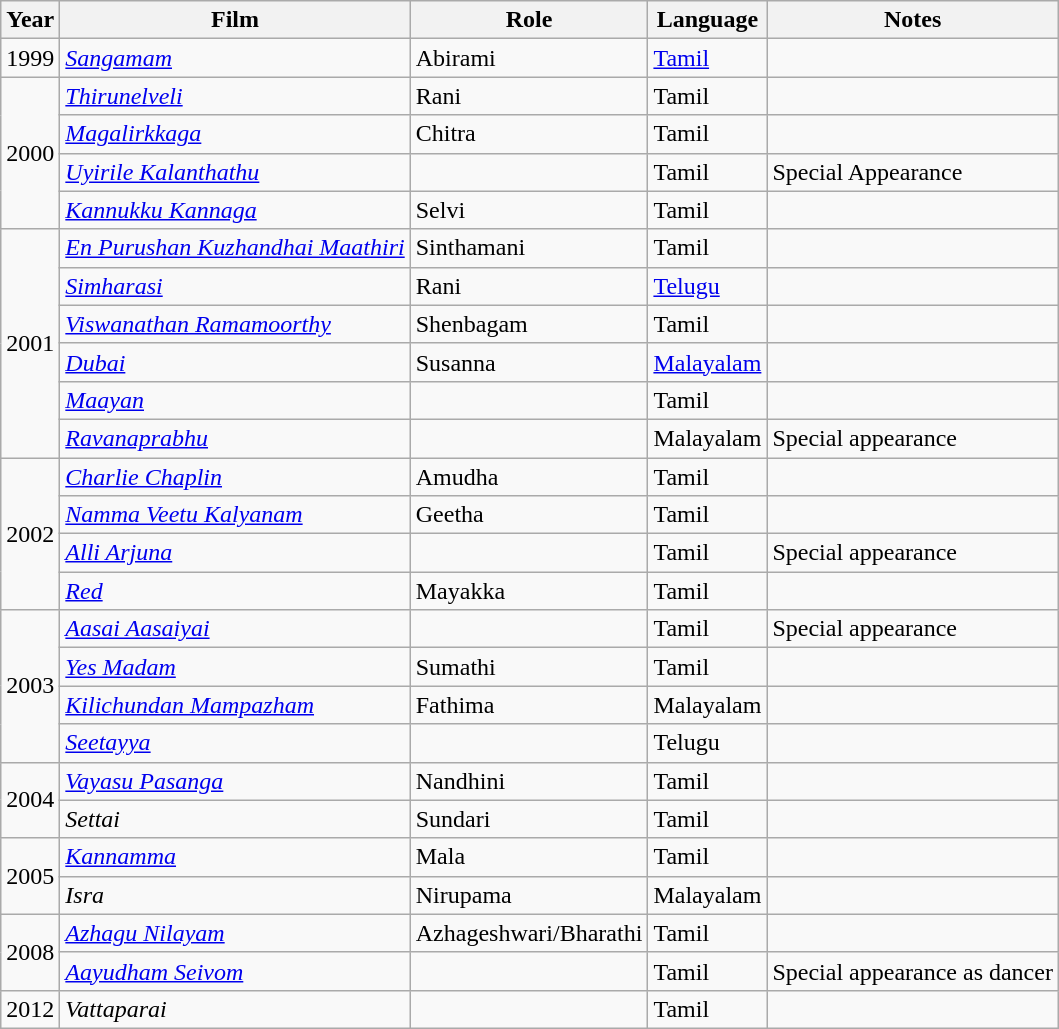<table class="wikitable">
<tr>
<th>Year</th>
<th>Film</th>
<th>Role</th>
<th>Language</th>
<th>Notes</th>
</tr>
<tr>
<td rowspan="1">1999</td>
<td><em><a href='#'>Sangamam</a></em></td>
<td>Abirami</td>
<td><a href='#'>Tamil</a></td>
<td></td>
</tr>
<tr>
<td rowspan="4">2000</td>
<td><em><a href='#'>Thirunelveli</a></em></td>
<td>Rani</td>
<td>Tamil</td>
<td></td>
</tr>
<tr>
<td><em><a href='#'>Magalirkkaga</a></em></td>
<td>Chitra</td>
<td>Tamil</td>
<td></td>
</tr>
<tr>
<td><em><a href='#'>Uyirile Kalanthathu</a></em></td>
<td></td>
<td>Tamil</td>
<td>Special Appearance</td>
</tr>
<tr>
<td><em><a href='#'>Kannukku Kannaga</a></em></td>
<td>Selvi</td>
<td>Tamil</td>
<td></td>
</tr>
<tr>
<td rowspan="6">2001</td>
<td><em><a href='#'>En Purushan Kuzhandhai Maathiri</a></em></td>
<td>Sinthamani</td>
<td>Tamil</td>
<td></td>
</tr>
<tr>
<td><em><a href='#'>Simharasi</a></em></td>
<td>Rani</td>
<td><a href='#'>Telugu</a></td>
<td></td>
</tr>
<tr>
<td><em><a href='#'>Viswanathan Ramamoorthy</a></em></td>
<td>Shenbagam</td>
<td>Tamil</td>
<td></td>
</tr>
<tr>
<td><em><a href='#'>Dubai</a></em></td>
<td>Susanna</td>
<td><a href='#'>Malayalam</a></td>
<td></td>
</tr>
<tr>
<td><em><a href='#'>Maayan</a></em></td>
<td></td>
<td>Tamil</td>
<td></td>
</tr>
<tr>
<td><em><a href='#'>Ravanaprabhu</a></em></td>
<td></td>
<td>Malayalam</td>
<td>Special appearance</td>
</tr>
<tr>
<td rowspan="4">2002</td>
<td><em><a href='#'>Charlie Chaplin</a></em></td>
<td>Amudha</td>
<td>Tamil</td>
<td></td>
</tr>
<tr>
<td><em><a href='#'>Namma Veetu Kalyanam</a></em></td>
<td>Geetha</td>
<td>Tamil</td>
<td></td>
</tr>
<tr>
<td><em><a href='#'>Alli Arjuna</a></em></td>
<td></td>
<td>Tamil</td>
<td>Special appearance</td>
</tr>
<tr>
<td><em><a href='#'>Red</a></em></td>
<td>Mayakka</td>
<td>Tamil</td>
<td></td>
</tr>
<tr>
<td rowspan="4">2003</td>
<td><em><a href='#'>Aasai Aasaiyai</a></em></td>
<td></td>
<td>Tamil</td>
<td>Special appearance</td>
</tr>
<tr>
<td><em><a href='#'>Yes Madam</a></em></td>
<td>Sumathi</td>
<td>Tamil</td>
<td></td>
</tr>
<tr>
<td><em><a href='#'>Kilichundan Mampazham</a></em></td>
<td>Fathima</td>
<td>Malayalam</td>
<td></td>
</tr>
<tr>
<td><em><a href='#'>Seetayya</a></em></td>
<td></td>
<td>Telugu</td>
<td></td>
</tr>
<tr>
<td rowspan="2">2004</td>
<td><em><a href='#'>Vayasu Pasanga</a></em></td>
<td>Nandhini</td>
<td>Tamil</td>
<td></td>
</tr>
<tr>
<td><em>Settai</em></td>
<td>Sundari</td>
<td>Tamil</td>
<td></td>
</tr>
<tr>
<td rowspan="2">2005</td>
<td><em><a href='#'>Kannamma</a></em></td>
<td>Mala</td>
<td>Tamil</td>
<td></td>
</tr>
<tr>
<td><em>Isra</em></td>
<td>Nirupama</td>
<td>Malayalam</td>
<td></td>
</tr>
<tr>
<td rowspan="2">2008</td>
<td><em><a href='#'>Azhagu Nilayam</a></em></td>
<td>Azhageshwari/Bharathi</td>
<td>Tamil</td>
<td></td>
</tr>
<tr>
<td><em><a href='#'>Aayudham Seivom</a></em></td>
<td></td>
<td>Tamil</td>
<td>Special appearance as dancer</td>
</tr>
<tr>
<td>2012</td>
<td><em>Vattaparai</em></td>
<td></td>
<td>Tamil</td>
<td></td>
</tr>
</table>
